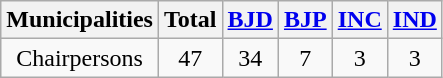<table class="wikitable sortable" style="text-align:center">
<tr>
<th align="Centre">Municipalities</th>
<th>Total</th>
<th><a href='#'>BJD</a></th>
<th><a href='#'>BJP</a></th>
<th><a href='#'>INC</a></th>
<th><a href='#'>IND</a></th>
</tr>
<tr>
<td>Chairpersons</td>
<td>47</td>
<td>34</td>
<td>7</td>
<td>3</td>
<td>3</td>
</tr>
</table>
